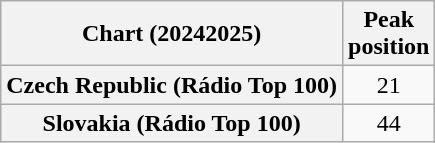<table class="wikitable sortable plainrowheaders" style="text-align:center">
<tr>
<th scope="col">Chart (20242025)</th>
<th scope="col">Peak<br>position</th>
</tr>
<tr>
<th scope="row">Czech Republic (Rádio Top 100)</th>
<td>21</td>
</tr>
<tr>
<th scope="row">Slovakia (Rádio Top 100)</th>
<td>44</td>
</tr>
</table>
